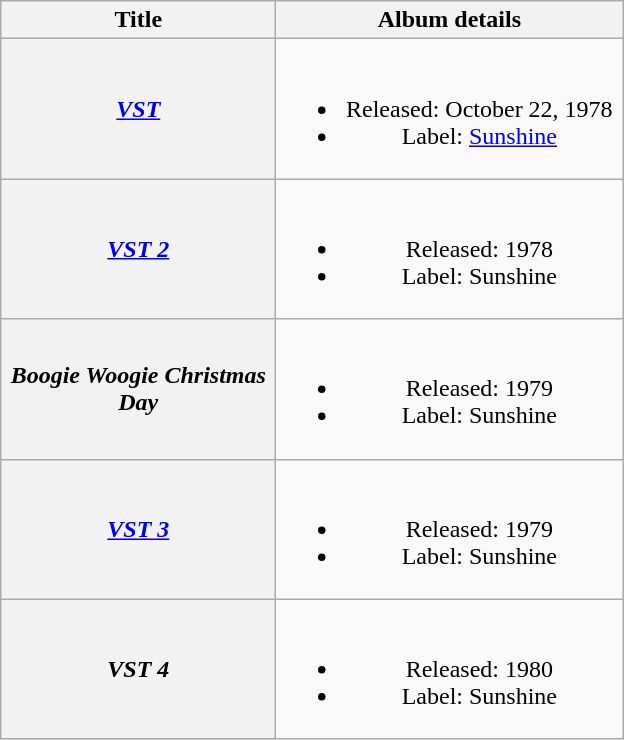<table class="wikitable plainrowheaders" style="text-align:center;">
<tr>
<th scope="col" style="width:11em;">Title</th>
<th scope="col" style="width:14em;">Album details</th>
</tr>
<tr>
<th scope="row"><em><a href='#'>VST</a></em></th>
<td><br><ul><li>Released: October 22, 1978</li><li>Label: <a href='#'>Sunshine</a></li></ul></td>
</tr>
<tr>
<th scope="row"><em><a href='#'>VST 2</a></em></th>
<td><br><ul><li>Released: 1978</li><li>Label: Sunshine</li></ul></td>
</tr>
<tr>
<th scope="row"><em>Boogie Woogie Christmas Day</em></th>
<td><br><ul><li>Released: 1979</li><li>Label: Sunshine</li></ul></td>
</tr>
<tr>
<th scope="row"><em><a href='#'>VST 3</a></em></th>
<td><br><ul><li>Released: 1979</li><li>Label: Sunshine</li></ul></td>
</tr>
<tr>
<th scope="row"><em>VST 4</em></th>
<td><br><ul><li>Released: 1980</li><li>Label: Sunshine</li></ul></td>
</tr>
</table>
